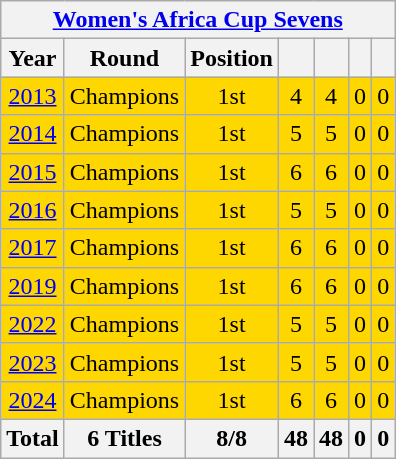<table class="wikitable" style="text-align: center;">
<tr>
<th colspan=7><a href='#'>Women's Africa Cup Sevens</a></th>
</tr>
<tr>
<th>Year</th>
<th>Round</th>
<th>Position</th>
<th></th>
<th></th>
<th></th>
<th></th>
</tr>
<tr bgcolor=gold>
<td><a href='#'>2013</a></td>
<td>Champions</td>
<td>1st</td>
<td>4</td>
<td>4</td>
<td>0</td>
<td>0</td>
</tr>
<tr bgcolor=gold>
<td><a href='#'>2014</a></td>
<td>Champions</td>
<td>1st</td>
<td>5</td>
<td>5</td>
<td>0</td>
<td>0</td>
</tr>
<tr bgcolor=gold>
<td><a href='#'>2015</a></td>
<td>Champions</td>
<td>1st</td>
<td>6</td>
<td>6</td>
<td>0</td>
<td>0</td>
</tr>
<tr bgcolor=gold>
<td><a href='#'>2016</a></td>
<td>Champions</td>
<td>1st</td>
<td>5</td>
<td>5</td>
<td>0</td>
<td>0</td>
</tr>
<tr bgcolor=gold>
<td><a href='#'>2017</a></td>
<td>Champions</td>
<td>1st</td>
<td>6</td>
<td>6</td>
<td>0</td>
<td>0</td>
</tr>
<tr bgcolor=gold>
<td><a href='#'>2019</a></td>
<td>Champions</td>
<td>1st</td>
<td>6</td>
<td>6</td>
<td>0</td>
<td>0</td>
</tr>
<tr bgcolor=gold>
<td><a href='#'>2022</a></td>
<td>Champions</td>
<td>1st</td>
<td>5</td>
<td>5</td>
<td>0</td>
<td>0</td>
</tr>
<tr bgcolor=gold>
<td><a href='#'>2023</a></td>
<td>Champions</td>
<td>1st</td>
<td>5</td>
<td>5</td>
<td>0</td>
<td>0</td>
</tr>
<tr bgcolor=gold>
<td><a href='#'>2024</a></td>
<td>Champions</td>
<td>1st</td>
<td>6</td>
<td>6</td>
<td>0</td>
<td>0</td>
</tr>
<tr>
<th>Total</th>
<th>6 Titles</th>
<th>8/8</th>
<th>48</th>
<th>48</th>
<th>0</th>
<th>0</th>
</tr>
</table>
